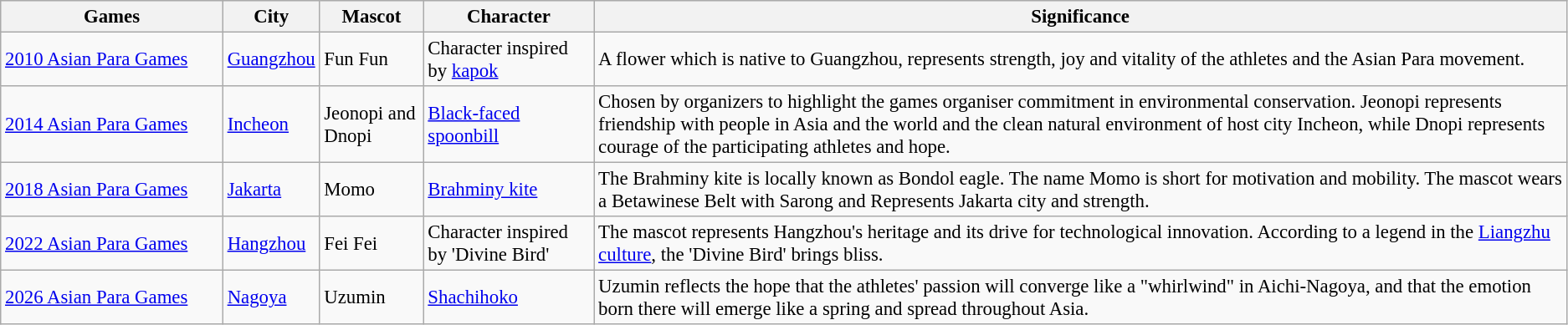<table class="wikitable" style="font-size:95%;">
<tr style="background:#efefef;">
<th style="width:170px;">Games</th>
<th>City</th>
<th>Mascot</th>
<th>Character</th>
<th>Significance</th>
</tr>
<tr>
<td><a href='#'>2010 Asian Para Games</a></td>
<td><a href='#'>Guangzhou</a></td>
<td>Fun Fun</td>
<td>Character inspired by <a href='#'>kapok</a></td>
<td>A flower which is native to Guangzhou, represents strength, joy and vitality of the athletes and the Asian Para movement.</td>
</tr>
<tr>
<td><a href='#'>2014 Asian Para Games</a></td>
<td><a href='#'>Incheon</a></td>
<td>Jeonopi and Dnopi</td>
<td><a href='#'>Black-faced spoonbill</a></td>
<td>Chosen by organizers to highlight the games organiser commitment in environmental conservation. Jeonopi represents friendship with people in Asia and the world and the clean natural environment of host city Incheon, while Dnopi represents courage of the participating athletes and hope.</td>
</tr>
<tr>
<td><a href='#'>2018 Asian Para Games</a></td>
<td><a href='#'>Jakarta</a></td>
<td>Momo</td>
<td><a href='#'>Brahminy kite</a></td>
<td>The Brahminy kite is locally known as Bondol eagle. The name Momo is short for motivation and mobility. The mascot wears a Betawinese Belt with Sarong and Represents Jakarta city and strength.</td>
</tr>
<tr>
<td><a href='#'>2022 Asian Para Games</a></td>
<td><a href='#'>Hangzhou</a></td>
<td>Fei Fei</td>
<td>Character inspired by 'Divine Bird'</td>
<td>The mascot represents Hangzhou's heritage and its drive for technological innovation. According to a legend in the <a href='#'>Liangzhu culture</a>, the 'Divine Bird' brings bliss.</td>
</tr>
<tr>
<td><a href='#'>2026 Asian Para Games</a></td>
<td><a href='#'>Nagoya</a></td>
<td>Uzumin</td>
<td><a href='#'>Shachihoko</a></td>
<td>Uzumin reflects the hope that the athletes' passion will converge like a "whirlwind" in Aichi-Nagoya, and that the emotion born there will emerge like a spring and spread throughout Asia.</td>
</tr>
</table>
